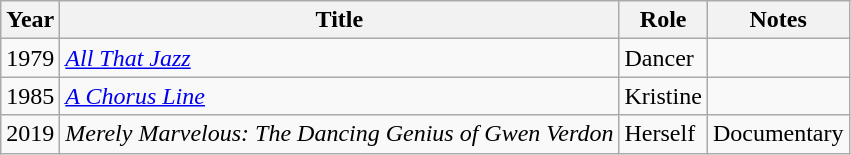<table class="wikitable sortable">
<tr>
<th>Year</th>
<th>Title</th>
<th>Role</th>
<th class="unsortable">Notes</th>
</tr>
<tr>
<td>1979</td>
<td><em><a href='#'>All That Jazz</a></em></td>
<td>Dancer</td>
<td></td>
</tr>
<tr>
<td>1985</td>
<td><em><a href='#'>A Chorus Line</a></em></td>
<td>Kristine</td>
<td></td>
</tr>
<tr>
<td>2019</td>
<td><em>Merely Marvelous: The Dancing Genius of Gwen Verdon</em></td>
<td>Herself</td>
<td>Documentary</td>
</tr>
</table>
